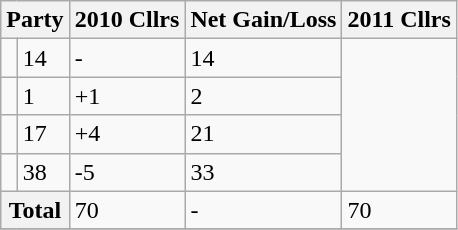<table class="wikitable">
<tr>
<th colspan="2">Party</th>
<th>2010 Cllrs</th>
<th>Net Gain/Loss</th>
<th>2011 Cllrs</th>
</tr>
<tr>
<td></td>
<td>14</td>
<td>-</td>
<td>14</td>
</tr>
<tr>
<td></td>
<td>1</td>
<td>+1</td>
<td>2</td>
</tr>
<tr>
<td></td>
<td>17</td>
<td>+4</td>
<td>21</td>
</tr>
<tr>
<td></td>
<td>38</td>
<td>-5</td>
<td>33</td>
</tr>
<tr>
<th colspan="2">Total</th>
<td>70</td>
<td>-</td>
<td>70</td>
</tr>
<tr>
</tr>
</table>
